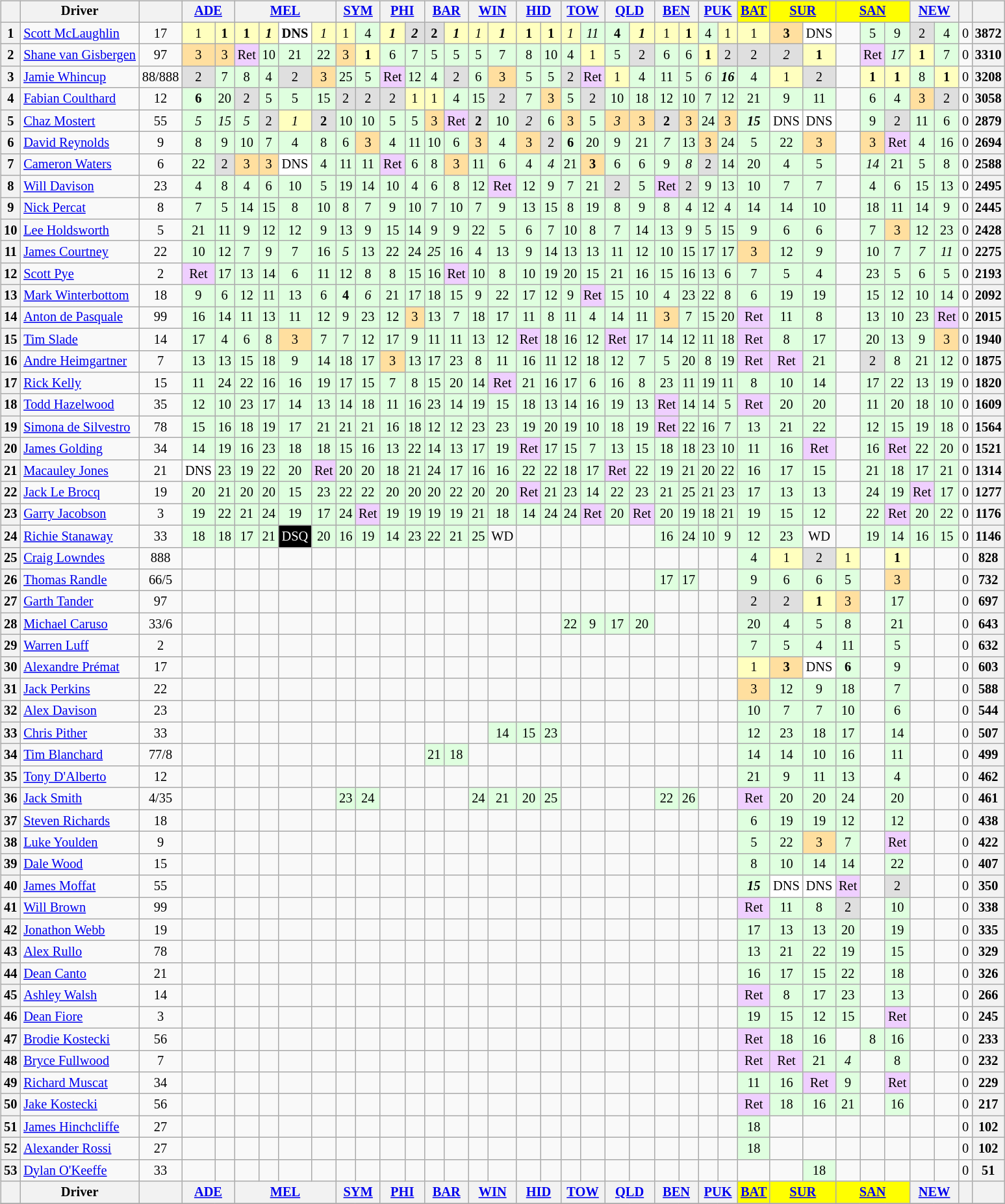<table>
<tr>
<td style="vertical-align:top; text-align:center"><br><table class="wikitable" style="font-size: 85%;">
<tr style="vertical-align:middle;">
<th style="vertical-align:middle"></th>
<th style="vertical-align:middle;background">Driver</th>
<th style="vertical-align:middle;background"></th>
<th colspan="2"><a href='#'>ADE</a><br></th>
<th colspan="4"><a href='#'>MEL</a><br></th>
<th colspan="2"><a href='#'>SYM</a><br></th>
<th colspan="2"><a href='#'>PHI</a><br></th>
<th colspan="2"><a href='#'>BAR</a><br></th>
<th colspan="2"><a href='#'>WIN</a><br></th>
<th colspan="2"><a href='#'>HID</a><br></th>
<th colspan="2"><a href='#'>TOW</a><br></th>
<th colspan="2"><a href='#'>QLD</a><br></th>
<th colspan="2"><a href='#'>BEN</a><br></th>
<th colspan="2"><a href='#'>PUK</a><br></th>
<th style="background-color:yellow;"><a href='#'>BAT</a><br></th>
<th style="background-color:yellow;" colspan="2"><a href='#'>SUR</a><br></th>
<th style="background-color:yellow;" colspan="3"><a href='#'>SAN</a><br></th>
<th colspan="2"><a href='#'>NEW</a><br></th>
<th valign="middle"></th>
<th valign="middle"></th>
</tr>
<tr>
<th>1</th>
<td style="text-align:left"> <a href='#'>Scott McLaughlin</a></td>
<td align="center">17</td>
<td style="background:#ffffbf;">1</td>
<td style="background:#ffffbf;"><strong>1</strong></td>
<td style="background:#ffffbf;"><strong>1</strong></td>
<td style="background:#ffffbf;"><strong><em>1</em></strong></td>
<td style="background:#ffffff;"><strong>DNS</strong></td>
<td style="background:#ffffbf;"><em>1</em></td>
<td style="background:#ffffbf;">1</td>
<td style="background:#dfffdf;">4</td>
<td style="background:#ffffbf;"><strong><em>1</em></strong></td>
<td style="background:#dfdfdf;"><strong><em>2</em></strong></td>
<td style="background:#dfdfdf;"><strong>2</strong></td>
<td style="background:#ffffbf;"><strong><em>1</em></strong></td>
<td style="background:#ffffbf;"><em>1</em></td>
<td style="background:#ffffbf;"><strong><em>1</em></strong></td>
<td style="background:#ffffbf;"><strong>1</strong></td>
<td style="background:#ffffbf;"><strong>1</strong></td>
<td style="background:#ffffbf;"><em>1</em></td>
<td style="background:#dfffdf;"><em>11</em></td>
<td style="background:#dfffdf;"><strong>4</strong></td>
<td style="background:#ffffbf;"><strong><em>1</em></strong></td>
<td style="background:#ffffbf;">1</td>
<td style="background:#ffffbf;"><strong>1</strong></td>
<td style="background:#dfffdf;">4</td>
<td style="background:#ffffbf;">1</td>
<td style="background:#ffffbf;">1</td>
<td style="background:#ffdf9f;"><strong>3</strong></td>
<td style="background:#ffffff;">DNS</td>
<td></td>
<td style="background:#dfffdf;">5</td>
<td style="background:#dfffdf;">9</td>
<td style="background:#dfdfdf;">2</td>
<td style="background:#dfffdf;">4</td>
<td align="center">0</td>
<th>3872</th>
</tr>
<tr>
<th>2</th>
<td style="text-align:left" nowrap=""> <a href='#'>Shane van Gisbergen</a></td>
<td align="center">97</td>
<td style="background:#ffdf9f;">3</td>
<td style="background:#ffdf9f;">3</td>
<td style="background:#efcfff;">Ret</td>
<td style="background:#dfffdf;">10</td>
<td style="background:#dfffdf;">21</td>
<td style="background:#dfffdf;">22</td>
<td style="background:#ffdf9f;">3</td>
<td style="background:#ffffbf;"><strong>1</strong></td>
<td style="background:#dfffdf;">6</td>
<td style="background:#dfffdf;">7</td>
<td style="background:#dfffdf;">5</td>
<td style="background:#dfffdf;">5</td>
<td style="background:#dfffdf;">5</td>
<td style="background:#dfffdf;">7</td>
<td style="background:#dfffdf;">8</td>
<td style="background:#dfffdf;">10</td>
<td style="background:#dfffdf;">4</td>
<td style="background:#ffffbf;">1</td>
<td style="background:#dfffdf;">5</td>
<td style="background:#dfdfdf;">2</td>
<td style="background:#dfffdf;">6</td>
<td style="background:#dfffdf;">6</td>
<td style="background:#ffffbf;"><strong>1</strong></td>
<td style="background:#dfdfdf;">2</td>
<td style="background:#dfdfdf;">2</td>
<td style="background:#dfdfdf;"><em>2</em></td>
<td style="background:#ffffbf;"><strong>1</strong></td>
<td></td>
<td style="background:#efcfff;">Ret</td>
<td style="background:#dfffdf;"><em>17</em></td>
<td style="background:#ffffbf;"><strong>1</strong></td>
<td style="background:#dfffdf;">7</td>
<td align="center">0</td>
<th>3310</th>
</tr>
<tr>
<th>3</th>
<td style="text-align:left"> <a href='#'>Jamie Whincup</a></td>
<td align="center">88/888</td>
<td style="background:#dfdfdf;">2</td>
<td style="background:#dfffdf;">7</td>
<td style="background:#dfffdf;">8</td>
<td style="background:#dfffdf;">4</td>
<td style="background:#dfdfdf;">2</td>
<td style="background:#ffdf9f;">3</td>
<td style="background:#dfffdf;">25</td>
<td style="background:#dfffdf;">5</td>
<td style="background:#efcfff;">Ret</td>
<td style="background:#dfffdf;">12</td>
<td style="background:#dfffdf;">4</td>
<td style="background:#dfdfdf;">2</td>
<td style="background:#dfffdf;">6</td>
<td style="background:#ffdf9f;">3</td>
<td style="background:#dfffdf;">5</td>
<td style="background:#dfffdf;">5</td>
<td style="background:#dfdfdf;">2</td>
<td style="background:#efcfff;">Ret</td>
<td style="background:#ffffbf;">1</td>
<td style="background:#dfffdf;">4</td>
<td style="background:#dfffdf;">11</td>
<td style="background:#dfffdf;">5</td>
<td style="background:#dfffdf;"><em>6</em></td>
<td style="background:#dfffdf;"><strong><em>16</em></strong></td>
<td style="background:#dfffdf;">4</td>
<td style="background:#ffffbf;">1</td>
<td style="background:#dfdfdf;">2</td>
<td></td>
<td style="background:#ffffbf;"><strong>1</strong></td>
<td style="background:#ffffbf;"><strong>1</strong></td>
<td style="background:#dfffdf;">8</td>
<td style="background:#ffffbf;"><strong>1</strong></td>
<td align="center">0</td>
<th>3208</th>
</tr>
<tr>
<th>4</th>
<td style="text-align:left"> <a href='#'>Fabian Coulthard</a></td>
<td align="center">12</td>
<td style="background:#dfffdf;"><strong>6</strong></td>
<td style="background:#dfffdf;">20</td>
<td style="background:#dfdfdf;">2</td>
<td style="background:#dfffdf;">5</td>
<td style="background:#dfffdf;">5</td>
<td style="background:#dfffdf;">15</td>
<td style="background:#dfdfdf;">2</td>
<td style="background:#dfdfdf;">2</td>
<td style="background:#dfdfdf;">2</td>
<td style="background:#ffffbf;">1</td>
<td style="background:#ffffbf;">1</td>
<td style="background:#dfffdf;">4</td>
<td style="background:#dfffdf;">15</td>
<td style="background:#dfdfdf;">2</td>
<td style="background:#dfffdf;">7</td>
<td style="background:#ffdf9f;">3</td>
<td style="background:#dfffdf;">5</td>
<td style="background:#dfdfdf;">2</td>
<td style="background:#dfffdf;">10</td>
<td style="background:#dfffdf;">18</td>
<td style="background:#dfffdf;">12</td>
<td style="background:#dfffdf;">10</td>
<td style="background:#dfffdf;">7</td>
<td style="background:#dfffdf;">12</td>
<td style="background:#dfffdf;">21</td>
<td style="background:#dfffdf;">9</td>
<td style="background:#dfffdf;">11</td>
<td></td>
<td style="background:#dfffdf;">6</td>
<td style="background:#dfffdf;">4</td>
<td style="background:#ffdf9f;">3</td>
<td style="background:#dfdfdf;">2</td>
<td align="center">0</td>
<th>3058</th>
</tr>
<tr>
<th>5</th>
<td style="text-align:left"> <a href='#'>Chaz Mostert</a></td>
<td align="center">55</td>
<td style="background:#dfffdf;"><em>5</em></td>
<td style="background:#dfffdf;"><em>15</em></td>
<td style="background:#dfffdf;"><em>5</em></td>
<td style="background:#dfdfdf;">2</td>
<td style="background:#ffffbf;"><em>1</em></td>
<td style="background:#dfdfdf;"><strong>2</strong></td>
<td style="background:#dfffdf;">10</td>
<td style="background:#dfffdf;">10</td>
<td style="background:#dfffdf;">5</td>
<td style="background:#dfffdf;">5</td>
<td style="background:#ffdf9f;">3</td>
<td style="background:#efcfff;">Ret</td>
<td style="background:#dfdfdf;"><strong>2</strong></td>
<td style="background:#dfffdf;">10</td>
<td style="background:#dfdfdf;"><em>2</em></td>
<td style="background:#dfffdf;">6</td>
<td style="background:#ffdf9f;">3</td>
<td style="background:#dfffdf;">5</td>
<td style="background:#ffdf9f;"><em>3</em></td>
<td style="background:#ffdf9f;">3</td>
<td style="background:#dfdfdf;"><strong>2</strong></td>
<td style="background:#ffdf9f;">3</td>
<td style="background:#dfffdf;">24</td>
<td style="background:#ffdf9f;">3</td>
<td style="background:#dfffdf;"><strong><em>15</em></strong></td>
<td style="background:#ffffff;">DNS</td>
<td style="background:#ffffff;">DNS</td>
<td></td>
<td style="background:#dfffdf;">9</td>
<td style="background:#dfdfdf;">2</td>
<td style="background:#dfffdf;">11</td>
<td style="background:#dfffdf;">6</td>
<td align="center">0</td>
<th>2879</th>
</tr>
<tr>
<th>6</th>
<td style="text-align:left"> <a href='#'>David Reynolds</a></td>
<td align="center">9</td>
<td style="background:#dfffdf;">8</td>
<td style="background:#dfffdf;">9</td>
<td style="background:#dfffdf;">10</td>
<td style="background:#dfffdf;">7</td>
<td style="background:#dfffdf;">4</td>
<td style="background:#dfffdf;">8</td>
<td style="background:#dfffdf;">6</td>
<td style="background:#ffdf9f;">3</td>
<td style="background:#dfffdf;">4</td>
<td style="background:#dfffdf;">11</td>
<td style="background:#dfffdf;">10</td>
<td style="background:#dfffdf;">6</td>
<td style="background:#ffdf9f;">3</td>
<td style="background:#dfffdf;">4</td>
<td style="background:#ffdf9f;">3</td>
<td style="background:#dfdfdf;">2</td>
<td style="background:#dfffdf;"><strong>6</strong></td>
<td style="background:#dfffdf;">20</td>
<td style="background:#dfffdf;">9</td>
<td style="background:#dfffdf;">21</td>
<td style="background:#dfffdf;"><em>7</em></td>
<td style="background:#dfffdf;">13</td>
<td style="background:#ffdf9f;">3</td>
<td style="background:#dfffdf;">24</td>
<td style="background:#dfffdf;">5</td>
<td style="background:#dfffdf;">22</td>
<td style="background:#ffdf9f;">3</td>
<td></td>
<td style="background:#ffdf9f;">3</td>
<td style="background:#efcfff;">Ret</td>
<td style="background:#dfffdf;">4</td>
<td style="background:#dfffdf;">16</td>
<td align="center">0</td>
<th>2694</th>
</tr>
<tr>
<th>7</th>
<td style="text-align:left"> <a href='#'>Cameron Waters</a></td>
<td align="center">6</td>
<td style="background:#dfffdf;">22</td>
<td style="background:#dfdfdf;">2</td>
<td style="background:#ffdf9f;">3</td>
<td style="background:#ffdf9f;">3</td>
<td style="background:#ffffff;">DNS</td>
<td style="background:#dfffdf;">4</td>
<td style="background:#dfffdf;">11</td>
<td style="background:#dfffdf;">11</td>
<td style="background:#efcfff;">Ret</td>
<td style="background:#dfffdf;">6</td>
<td style="background:#dfffdf;">8</td>
<td style="background:#ffdf9f;">3</td>
<td style="background:#dfffdf;">11</td>
<td style="background:#dfffdf;">6</td>
<td style="background:#dfffdf;">4</td>
<td style="background:#dfffdf;"><em>4</em></td>
<td style="background:#dfffdf;">21</td>
<td style="background:#ffdf9f;"><strong>3</strong></td>
<td style="background:#dfffdf;">6</td>
<td style="background:#dfffdf;">6</td>
<td style="background:#dfffdf;">9</td>
<td style="background:#dfffdf;"><em>8</em></td>
<td style="background:#dfdfdf;">2</td>
<td style="background:#dfffdf;">14</td>
<td style="background:#dfffdf;">20</td>
<td style="background:#dfffdf;">4</td>
<td style="background:#dfffdf;">5</td>
<td></td>
<td style="background:#dfffdf;"><em>14</em></td>
<td style="background:#dfffdf;">21</td>
<td style="background:#dfffdf;">5</td>
<td style="background:#dfffdf;">8</td>
<td align="center">0</td>
<th>2588</th>
</tr>
<tr>
<th>8</th>
<td style="text-align:left"> <a href='#'>Will Davison</a></td>
<td align="center">23</td>
<td style="background:#dfffdf;">4</td>
<td style="background:#dfffdf;">8</td>
<td style="background:#dfffdf;">4</td>
<td style="background:#dfffdf;">6</td>
<td style="background:#dfffdf;">10</td>
<td style="background:#dfffdf;">5</td>
<td style="background:#dfffdf;">19</td>
<td style="background:#dfffdf;">14</td>
<td style="background:#dfffdf;">10</td>
<td style="background:#dfffdf;">4</td>
<td style="background:#dfffdf;">6</td>
<td style="background:#dfffdf;">8</td>
<td style="background:#dfffdf;">12</td>
<td style="background:#efcfff;">Ret</td>
<td style="background:#dfffdf;">12</td>
<td style="background:#dfffdf;">9</td>
<td style="background:#dfffdf;">7</td>
<td style="background:#dfffdf;">21</td>
<td style="background:#dfdfdf;">2</td>
<td style="background:#dfffdf;">5</td>
<td style="background:#efcfff;">Ret</td>
<td style="background:#dfdfdf;">2</td>
<td style="background:#dfffdf;">9</td>
<td style="background:#dfffdf;">13</td>
<td style="background:#dfffdf;">10</td>
<td style="background:#dfffdf;">7</td>
<td style="background:#dfffdf;">7</td>
<td></td>
<td style="background:#dfffdf;">4</td>
<td style="background:#dfffdf;">6</td>
<td style="background:#dfffdf;">15</td>
<td style="background:#dfffdf;">13</td>
<td align="center">0</td>
<th>2495</th>
</tr>
<tr>
<th>9</th>
<td style="text-align:left"> <a href='#'>Nick Percat</a></td>
<td align="center">8</td>
<td style="background:#dfffdf;">7</td>
<td style="background:#dfffdf;">5</td>
<td style="background:#dfffdf;">14</td>
<td style="background:#dfffdf;">15</td>
<td style="background:#dfffdf;">8</td>
<td style="background:#dfffdf;">10</td>
<td style="background:#dfffdf;">8</td>
<td style="background:#dfffdf;">7</td>
<td style="background:#dfffdf;">9</td>
<td style="background:#dfffdf;">10</td>
<td style="background:#dfffdf;">7</td>
<td style="background:#dfffdf;">10</td>
<td style="background:#dfffdf;">7</td>
<td style="background:#dfffdf;">9</td>
<td style="background:#dfffdf;">13</td>
<td style="background:#dfffdf;">15</td>
<td style="background:#dfffdf;">8</td>
<td style="background:#dfffdf;">19</td>
<td style="background:#dfffdf;">8</td>
<td style="background:#dfffdf;">9</td>
<td style="background:#dfffdf;">8</td>
<td style="background:#dfffdf;">4</td>
<td style="background:#dfffdf;">12</td>
<td style="background:#dfffdf;">4</td>
<td style="background:#dfffdf;">14</td>
<td style="background:#dfffdf;">14</td>
<td style="background:#dfffdf;">10</td>
<td></td>
<td style="background:#dfffdf;">18</td>
<td style="background:#dfffdf;">11</td>
<td style="background:#dfffdf;">14</td>
<td style="background:#dfffdf;">9</td>
<td align="center">0</td>
<th>2445</th>
</tr>
<tr>
<th>10</th>
<td style="text-align:left"> <a href='#'>Lee Holdsworth</a></td>
<td align="center">5</td>
<td style="background:#dfffdf;">21</td>
<td style="background:#dfffdf;">11</td>
<td style="background:#dfffdf;">9</td>
<td style="background:#dfffdf;">12</td>
<td style="background:#dfffdf;">12</td>
<td style="background:#dfffdf;">9</td>
<td style="background:#dfffdf;">13</td>
<td style="background:#dfffdf;">9</td>
<td style="background:#dfffdf;">15</td>
<td style="background:#dfffdf;">14</td>
<td style="background:#dfffdf;">9</td>
<td style="background:#dfffdf;">9</td>
<td style="background:#dfffdf;">22</td>
<td style="background:#dfffdf;">5</td>
<td style="background:#dfffdf;">6</td>
<td style="background:#dfffdf;">7</td>
<td style="background:#dfffdf;">10</td>
<td style="background:#dfffdf;">8</td>
<td style="background:#dfffdf;">7</td>
<td style="background:#dfffdf;">14</td>
<td style="background:#dfffdf;">13</td>
<td style="background:#dfffdf;">9</td>
<td style="background:#dfffdf;">5</td>
<td style="background:#dfffdf;">15</td>
<td style="background:#dfffdf;">9</td>
<td style="background:#dfffdf;">6</td>
<td style="background:#dfffdf;">6</td>
<td></td>
<td style="background:#dfffdf;">7</td>
<td style="background:#ffdf9f;">3</td>
<td style="background:#dfffdf;">12</td>
<td style="background:#dfffdf;">23</td>
<td align="center">0</td>
<th>2428</th>
</tr>
<tr>
<th>11</th>
<td style="text-align:left"> <a href='#'>James Courtney</a></td>
<td align="center">22</td>
<td style="background:#dfffdf;">10</td>
<td style="background:#dfffdf;">12</td>
<td style="background:#dfffdf;">7</td>
<td style="background:#dfffdf;">9</td>
<td style="background:#dfffdf;">7</td>
<td style="background:#dfffdf;">16</td>
<td style="background:#dfffdf;"><em>5</em></td>
<td style="background:#dfffdf;">13</td>
<td style="background:#dfffdf;">22</td>
<td style="background:#dfffdf;">24</td>
<td style="background:#dfffdf;"><em>25</em></td>
<td style="background:#dfffdf;">16</td>
<td style="background:#dfffdf;">4</td>
<td style="background:#dfffdf;">13</td>
<td style="background:#dfffdf;">9</td>
<td style="background:#dfffdf;">14</td>
<td style="background:#dfffdf;">13</td>
<td style="background:#dfffdf;">13</td>
<td style="background:#dfffdf;">11</td>
<td style="background:#dfffdf;">12</td>
<td style="background:#dfffdf;">10</td>
<td style="background:#dfffdf;">15</td>
<td style="background:#dfffdf;">17</td>
<td style="background:#dfffdf;">17</td>
<td style="background:#ffdf9f;">3</td>
<td style="background:#dfffdf;">12</td>
<td style="background:#dfffdf;"><em>9</em></td>
<td></td>
<td style="background:#dfffdf;">10</td>
<td style="background:#dfffdf;">7</td>
<td style="background:#dfffdf;"><em>7</em></td>
<td style="background:#dfffdf;"><em>11</em></td>
<td align="center">0</td>
<th>2275</th>
</tr>
<tr>
<th>12</th>
<td style="text-align:left"> <a href='#'>Scott Pye</a></td>
<td align="center">2</td>
<td style="background:#efcfff;">Ret</td>
<td style="background:#dfffdf;">17</td>
<td style="background:#dfffdf;">13</td>
<td style="background:#dfffdf;">14</td>
<td style="background:#dfffdf;">6</td>
<td style="background:#dfffdf;">11</td>
<td style="background:#dfffdf;">12</td>
<td style="background:#dfffdf;">8</td>
<td style="background:#dfffdf;">8</td>
<td style="background:#dfffdf;">15</td>
<td style="background:#dfffdf;">16</td>
<td style="background:#efcfff;">Ret</td>
<td style="background:#dfffdf;">10</td>
<td style="background:#dfffdf;">8</td>
<td style="background:#dfffdf;">10</td>
<td style="background:#dfffdf;">19</td>
<td style="background:#dfffdf;">20</td>
<td style="background:#dfffdf;">15</td>
<td style="background:#dfffdf;">21</td>
<td style="background:#dfffdf;">16</td>
<td style="background:#dfffdf;">15</td>
<td style="background:#dfffdf;">16</td>
<td style="background:#dfffdf;">13</td>
<td style="background:#dfffdf;">6</td>
<td style="background:#dfffdf;">7</td>
<td style="background:#dfffdf;">5</td>
<td style="background:#dfffdf;">4</td>
<td></td>
<td style="background:#dfffdf;">23</td>
<td style="background:#dfffdf;">5</td>
<td style="background:#dfffdf;">6</td>
<td style="background:#dfffdf;">5</td>
<td align="center">0</td>
<th>2193</th>
</tr>
<tr>
<th>13</th>
<td style="text-align:left"> <a href='#'>Mark Winterbottom</a></td>
<td align="center">18</td>
<td style="background:#dfffdf;">9</td>
<td style="background:#dfffdf;">6</td>
<td style="background:#dfffdf;">12</td>
<td style="background:#dfffdf;">11</td>
<td style="background:#dfffdf;">13</td>
<td style="background:#dfffdf;">6</td>
<td style="background:#dfffdf;"><strong>4</strong></td>
<td style="background:#dfffdf;"><em>6</em></td>
<td style="background:#dfffdf;">21</td>
<td style="background:#dfffdf;">17</td>
<td style="background:#dfffdf;">18</td>
<td style="background:#dfffdf;">15</td>
<td style="background:#dfffdf;">9</td>
<td style="background:#dfffdf;">22</td>
<td style="background:#dfffdf;">17</td>
<td style="background:#dfffdf;">12</td>
<td style="background:#dfffdf;">9</td>
<td style="background:#efcfff;">Ret</td>
<td style="background:#dfffdf;">15</td>
<td style="background:#dfffdf;">10</td>
<td style="background:#dfffdf;">4</td>
<td style="background:#dfffdf;">23</td>
<td style="background:#dfffdf;">22</td>
<td style="background:#dfffdf;">8</td>
<td style="background:#dfffdf;">6</td>
<td style="background:#dfffdf;">19</td>
<td style="background:#dfffdf;">19</td>
<td></td>
<td style="background:#dfffdf;">15</td>
<td style="background:#dfffdf;">12</td>
<td style="background:#dfffdf;">10</td>
<td style="background:#dfffdf;">14</td>
<td align="center">0</td>
<th>2092</th>
</tr>
<tr>
<th>14</th>
<td style="text-align:left"> <a href='#'>Anton de Pasquale</a></td>
<td align="center">99</td>
<td style="background:#dfffdf;">16</td>
<td style="background:#dfffdf;">14</td>
<td style="background:#dfffdf;">11</td>
<td style="background:#dfffdf;">13</td>
<td style="background:#dfffdf;">11</td>
<td style="background:#dfffdf;">12</td>
<td style="background:#dfffdf;">9</td>
<td style="background:#dfffdf;">23</td>
<td style="background:#dfffdf;">12</td>
<td style="background:#ffdf9f;">3</td>
<td style="background:#dfffdf;">13</td>
<td style="background:#dfffdf;">7</td>
<td style="background:#dfffdf;">18</td>
<td style="background:#dfffdf;">17</td>
<td style="background:#dfffdf;">11</td>
<td style="background:#dfffdf;">8</td>
<td style="background:#dfffdf;">11</td>
<td style="background:#dfffdf;">4</td>
<td style="background:#dfffdf;">14</td>
<td style="background:#dfffdf;">11</td>
<td style="background:#ffdf9f;">3</td>
<td style="background:#dfffdf;">7</td>
<td style="background:#dfffdf;">15</td>
<td style="background:#dfffdf;">20</td>
<td style="background:#efcfff;">Ret</td>
<td style="background:#dfffdf;">11</td>
<td style="background:#dfffdf;">8</td>
<td></td>
<td style="background:#dfffdf;">13</td>
<td style="background:#dfffdf;">10</td>
<td style="background:#dfffdf;">23</td>
<td style="background:#efcfff;">Ret</td>
<td align="center">0</td>
<th>2015</th>
</tr>
<tr>
<th>15</th>
<td style="text-align:left"> <a href='#'>Tim Slade</a></td>
<td align="center">14</td>
<td style="background:#dfffdf;">17</td>
<td style="background:#dfffdf;">4</td>
<td style="background:#dfffdf;">6</td>
<td style="background:#dfffdf;">8</td>
<td style="background:#ffdf9f;">3</td>
<td style="background:#dfffdf;">7</td>
<td style="background:#dfffdf;">7</td>
<td style="background:#dfffdf;">12</td>
<td style="background:#dfffdf;">17</td>
<td style="background:#dfffdf;">9</td>
<td style="background:#dfffdf;">11</td>
<td style="background:#dfffdf;">11</td>
<td style="background:#dfffdf;">13</td>
<td style="background:#dfffdf;">12</td>
<td style="background:#efcfff;">Ret</td>
<td style="background:#dfffdf;">18</td>
<td style="background:#dfffdf;">16</td>
<td style="background:#dfffdf;">12</td>
<td style="background:#efcfff;">Ret</td>
<td style="background:#dfffdf;">17</td>
<td style="background:#dfffdf;">14</td>
<td style="background:#dfffdf;">12</td>
<td style="background:#dfffdf;">11</td>
<td style="background:#dfffdf;">18</td>
<td style="background:#efcfff;">Ret</td>
<td style="background:#dfffdf;">8</td>
<td style="background:#dfffdf;">17</td>
<td></td>
<td style="background:#dfffdf;">20</td>
<td style="background:#dfffdf;">13</td>
<td style="background:#dfffdf;">9</td>
<td style="background:#ffdf9f;">3</td>
<td align="center">0</td>
<th>1940</th>
</tr>
<tr>
<th>16</th>
<td style="text-align:left"> <a href='#'>Andre Heimgartner</a></td>
<td align="center">7</td>
<td style="background:#dfffdf;">13</td>
<td style="background:#dfffdf;">13</td>
<td style="background:#dfffdf;">15</td>
<td style="background:#dfffdf;">18</td>
<td style="background:#dfffdf;">9</td>
<td style="background:#dfffdf;">14</td>
<td style="background:#dfffdf;">18</td>
<td style="background:#dfffdf;">17</td>
<td style="background:#ffdf9f;">3</td>
<td style="background:#dfffdf;">13</td>
<td style="background:#dfffdf;">17</td>
<td style="background:#dfffdf;">23</td>
<td style="background:#dfffdf;">8</td>
<td style="background:#dfffdf;">11</td>
<td style="background:#dfffdf;">16</td>
<td style="background:#dfffdf;">11</td>
<td style="background:#dfffdf;">12</td>
<td style="background:#dfffdf;">18</td>
<td style="background:#dfffdf;">12</td>
<td style="background:#dfffdf;">7</td>
<td style="background:#dfffdf;">5</td>
<td style="background:#dfffdf;">20</td>
<td style="background:#dfffdf;">8</td>
<td style="background:#dfffdf;">19</td>
<td style="background:#efcfff;">Ret</td>
<td style="background:#efcfff;">Ret</td>
<td style="background:#dfffdf;">21</td>
<td></td>
<td style="background:#dfdfdf;">2</td>
<td style="background:#dfffdf;">8</td>
<td style="background:#dfffdf;">21</td>
<td style="background:#dfffdf;">12</td>
<td align="center">0</td>
<th>1875</th>
</tr>
<tr>
<th>17</th>
<td style="text-align:left"> <a href='#'>Rick Kelly</a></td>
<td align="center">15</td>
<td style="background:#dfffdf;">11</td>
<td style="background:#dfffdf;">24</td>
<td style="background:#dfffdf;">22</td>
<td style="background:#dfffdf;">16</td>
<td style="background:#dfffdf;">16</td>
<td style="background:#dfffdf;">19</td>
<td style="background:#dfffdf;">17</td>
<td style="background:#dfffdf;">15</td>
<td style="background:#dfffdf;">7</td>
<td style="background:#dfffdf;">8</td>
<td style="background:#dfffdf;">15</td>
<td style="background:#dfffdf;">20</td>
<td style="background:#dfffdf;">14</td>
<td style="background:#efcfff;">Ret</td>
<td style="background:#dfffdf;">21</td>
<td style="background:#dfffdf;">16</td>
<td style="background:#dfffdf;">17</td>
<td style="background:#dfffdf;">6</td>
<td style="background:#dfffdf;">16</td>
<td style="background:#dfffdf;">8</td>
<td style="background:#dfffdf;">23</td>
<td style="background:#dfffdf;">11</td>
<td style="background:#dfffdf;">19</td>
<td style="background:#dfffdf;">11</td>
<td style="background:#dfffdf;">8</td>
<td style="background:#dfffdf;">10</td>
<td style="background:#dfffdf;">14</td>
<td></td>
<td style="background:#dfffdf;">17</td>
<td style="background:#dfffdf;">22</td>
<td style="background:#dfffdf;">13</td>
<td style="background:#dfffdf;">19</td>
<td align="center">0</td>
<th>1820</th>
</tr>
<tr>
<th>18</th>
<td style="text-align:left"> <a href='#'>Todd Hazelwood</a></td>
<td align="center">35</td>
<td style="background:#dfffdf;">12</td>
<td style="background:#dfffdf;">10</td>
<td style="background:#dfffdf;">23</td>
<td style="background:#dfffdf;">17</td>
<td style="background:#dfffdf;">14</td>
<td style="background:#dfffdf;">13</td>
<td style="background:#dfffdf;">14</td>
<td style="background:#dfffdf;">18</td>
<td style="background:#dfffdf;">11</td>
<td style="background:#dfffdf;">16</td>
<td style="background:#dfffdf;">23</td>
<td style="background:#dfffdf;">14</td>
<td style="background:#dfffdf;">19</td>
<td style="background:#dfffdf;">15</td>
<td style="background:#dfffdf;">18</td>
<td style="background:#dfffdf;">13</td>
<td style="background:#dfffdf;">14</td>
<td style="background:#dfffdf;">16</td>
<td style="background:#dfffdf;">19</td>
<td style="background:#dfffdf;">13</td>
<td style="background:#efcfff;">Ret</td>
<td style="background:#dfffdf;">14</td>
<td style="background:#dfffdf;">14</td>
<td style="background:#dfffdf;">5</td>
<td style="background:#efcfff;">Ret</td>
<td style="background:#dfffdf;">20</td>
<td style="background:#dfffdf;">20</td>
<td></td>
<td style="background:#dfffdf;">11</td>
<td style="background:#dfffdf;">20</td>
<td style="background:#dfffdf;">18</td>
<td style="background:#dfffdf;">10</td>
<td align="center">0</td>
<th>1609</th>
</tr>
<tr>
<th>19</th>
<td style="text-align:left"> <a href='#'>Simona de Silvestro</a></td>
<td align="center">78</td>
<td style="background:#dfffdf;">15</td>
<td style="background:#dfffdf;">16</td>
<td style="background:#dfffdf;">18</td>
<td style="background:#dfffdf;">19</td>
<td style="background:#dfffdf;">17</td>
<td style="background:#dfffdf;">21</td>
<td style="background:#dfffdf;">21</td>
<td style="background:#dfffdf;">21</td>
<td style="background:#dfffdf;">16</td>
<td style="background:#dfffdf;">18</td>
<td style="background:#dfffdf;">12</td>
<td style="background:#dfffdf;">12</td>
<td style="background:#dfffdf;">23</td>
<td style="background:#dfffdf;">23</td>
<td style="background:#dfffdf;">19</td>
<td style="background:#dfffdf;">20</td>
<td style="background:#dfffdf;">19</td>
<td style="background:#dfffdf;">10</td>
<td style="background:#dfffdf;">18</td>
<td style="background:#dfffdf;">19</td>
<td style="background:#efcfff;">Ret</td>
<td style="background:#dfffdf;">22</td>
<td style="background:#dfffdf;">16</td>
<td style="background:#dfffdf;">7</td>
<td style="background:#dfffdf;">13</td>
<td style="background:#dfffdf;">21</td>
<td style="background:#dfffdf;">22</td>
<td></td>
<td style="background:#dfffdf;">12</td>
<td style="background:#dfffdf;">15</td>
<td style="background:#dfffdf;">19</td>
<td style="background:#dfffdf;">18</td>
<td align="center">0</td>
<th>1564</th>
</tr>
<tr>
<th>20</th>
<td style="text-align:left"> <a href='#'>James Golding</a></td>
<td align="center">34</td>
<td style="background:#dfffdf;">14</td>
<td style="background:#dfffdf;">19</td>
<td style="background:#dfffdf;">16</td>
<td style="background:#dfffdf;">23</td>
<td style="background:#dfffdf;">18</td>
<td style="background:#dfffdf;">18</td>
<td style="background:#dfffdf;">15</td>
<td style="background:#dfffdf;">16</td>
<td style="background:#dfffdf;">13</td>
<td style="background:#dfffdf;">22</td>
<td style="background:#dfffdf;">14</td>
<td style="background:#dfffdf;">13</td>
<td style="background:#dfffdf;">17</td>
<td style="background:#dfffdf;">19</td>
<td style="background:#efcfff;">Ret</td>
<td style="background:#dfffdf;">17</td>
<td style="background:#dfffdf;">15</td>
<td style="background:#dfffdf;">7</td>
<td style="background:#dfffdf;">13</td>
<td style="background:#dfffdf;">15</td>
<td style="background:#dfffdf;">18</td>
<td style="background:#dfffdf;">18</td>
<td style="background:#dfffdf;">23</td>
<td style="background:#dfffdf;">10</td>
<td style="background:#dfffdf;">11</td>
<td style="background:#dfffdf;">16</td>
<td style="background:#efcfff;">Ret</td>
<td></td>
<td style="background:#dfffdf;">16</td>
<td style="background:#efcfff;">Ret</td>
<td style="background:#dfffdf;">22</td>
<td style="background:#dfffdf;">20</td>
<td align="center">0</td>
<th>1521</th>
</tr>
<tr>
<th>21</th>
<td style="text-align:left"> <a href='#'>Macauley Jones</a></td>
<td align="center">21</td>
<td style="background:#ffffff;">DNS</td>
<td style="background:#dfffdf;">23</td>
<td style="background:#dfffdf;">19</td>
<td style="background:#dfffdf;">22</td>
<td style="background:#dfffdf;">20</td>
<td style="background:#efcfff;">Ret</td>
<td style="background:#dfffdf;">20</td>
<td style="background:#dfffdf;">20</td>
<td style="background:#dfffdf;">18</td>
<td style="background:#dfffdf;">21</td>
<td style="background:#dfffdf;">24</td>
<td style="background:#dfffdf;">17</td>
<td style="background:#dfffdf;">16</td>
<td style="background:#dfffdf;">16</td>
<td style="background:#dfffdf;">22</td>
<td style="background:#dfffdf;">22</td>
<td style="background:#dfffdf;">18</td>
<td style="background:#dfffdf;">17</td>
<td style="background:#efcfff;">Ret</td>
<td style="background:#dfffdf;">22</td>
<td style="background:#dfffdf;">19</td>
<td style="background:#dfffdf;">21</td>
<td style="background:#dfffdf;">20</td>
<td style="background:#dfffdf;">22</td>
<td style="background:#dfffdf;">16</td>
<td style="background:#dfffdf;">17</td>
<td style="background:#dfffdf;">15</td>
<td></td>
<td style="background:#dfffdf;">21</td>
<td style="background:#dfffdf;">18</td>
<td style="background:#dfffdf;">17</td>
<td style="background:#dfffdf;">21</td>
<td align="center">0</td>
<th>1314</th>
</tr>
<tr>
<th>22</th>
<td style="text-align:left"> <a href='#'>Jack Le Brocq</a></td>
<td align="center">19</td>
<td style="background:#dfffdf;">20</td>
<td style="background:#dfffdf;">21</td>
<td style="background:#dfffdf;">20</td>
<td style="background:#dfffdf;">20</td>
<td style="background:#dfffdf;">15</td>
<td style="background:#dfffdf;">23</td>
<td style="background:#dfffdf;">22</td>
<td style="background:#dfffdf;">22</td>
<td style="background:#dfffdf;">20</td>
<td style="background:#dfffdf;">20</td>
<td style="background:#dfffdf;">20</td>
<td style="background:#dfffdf;">22</td>
<td style="background:#dfffdf;">20</td>
<td style="background:#dfffdf;">20</td>
<td style="background:#efcfff;">Ret</td>
<td style="background:#dfffdf;">21</td>
<td style="background:#dfffdf;">23</td>
<td style="background:#dfffdf;">14</td>
<td style="background:#dfffdf;">22</td>
<td style="background:#dfffdf;">23</td>
<td style="background:#dfffdf;">21</td>
<td style="background:#dfffdf;">25</td>
<td style="background:#dfffdf;">21</td>
<td style="background:#dfffdf;">23</td>
<td style="background:#dfffdf;">17</td>
<td style="background:#dfffdf;">13</td>
<td style="background:#dfffdf;">13</td>
<td></td>
<td style="background:#dfffdf;">24</td>
<td style="background:#dfffdf;">19</td>
<td style="background:#efcfff;">Ret</td>
<td style="background:#dfffdf;">17</td>
<td align="center">0</td>
<th>1277</th>
</tr>
<tr>
<th>23</th>
<td style="text-align:left"> <a href='#'>Garry Jacobson</a></td>
<td align="center">3</td>
<td style="background:#dfffdf;">19</td>
<td style="background:#dfffdf;">22</td>
<td style="background:#dfffdf;">21</td>
<td style="background:#dfffdf;">24</td>
<td style="background:#dfffdf;">19</td>
<td style="background:#dfffdf;">17</td>
<td style="background:#dfffdf;">24</td>
<td style="background:#efcfff;">Ret</td>
<td style="background:#dfffdf;">19</td>
<td style="background:#dfffdf;">19</td>
<td style="background:#dfffdf;">19</td>
<td style="background:#dfffdf;">19</td>
<td style="background:#dfffdf;">21</td>
<td style="background:#dfffdf;">18</td>
<td style="background:#dfffdf;">14</td>
<td style="background:#dfffdf;">24</td>
<td style="background:#dfffdf;">24</td>
<td style="background:#efcfff;">Ret</td>
<td style="background:#dfffdf;">20</td>
<td style="background:#efcfff;">Ret</td>
<td style="background:#dfffdf;">20</td>
<td style="background:#dfffdf;">19</td>
<td style="background:#dfffdf;">18</td>
<td style="background:#dfffdf;">21</td>
<td style="background:#dfffdf;">19</td>
<td style="background:#dfffdf;">15</td>
<td style="background:#dfffdf;">12</td>
<td></td>
<td style="background:#dfffdf;">22</td>
<td style="background:#efcfff;">Ret</td>
<td style="background:#dfffdf;">20</td>
<td style="background:#dfffdf;">22</td>
<td align="center">0</td>
<th>1176</th>
</tr>
<tr>
<th>24</th>
<td style="text-align:left"> <a href='#'>Richie Stanaway</a></td>
<td align="center">33</td>
<td style="background:#dfffdf;">18</td>
<td style="background:#dfffdf;">18</td>
<td style="background:#dfffdf;">17</td>
<td style="background:#dfffdf;">21</td>
<td style="background-color:#000000; color:white">DSQ</td>
<td style="background:#dfffdf;">20</td>
<td style="background:#dfffdf;">16</td>
<td style="background:#dfffdf;">19</td>
<td style="background:#dfffdf;">14</td>
<td style="background:#dfffdf;">23</td>
<td style="background:#dfffdf;">22</td>
<td style="background:#dfffdf;">21</td>
<td style="background:#dfffdf;">25</td>
<td>WD</td>
<td></td>
<td></td>
<td></td>
<td></td>
<td></td>
<td></td>
<td style="background:#dfffdf;">16</td>
<td style="background:#dfffdf;">24</td>
<td style="background:#dfffdf;">10</td>
<td style="background:#dfffdf;">9</td>
<td style="background:#dfffdf;">12</td>
<td style="background:#dfffdf;">23</td>
<td>WD</td>
<td></td>
<td style="background:#dfffdf;">19</td>
<td style="background:#dfffdf;">14</td>
<td style="background:#dfffdf;">16</td>
<td style="background:#dfffdf;">15</td>
<td align="center">0</td>
<th>1146</th>
</tr>
<tr>
<th>25</th>
<td style="text-align:left"> <a href='#'>Craig Lowndes</a></td>
<td align="center">888</td>
<td></td>
<td></td>
<td></td>
<td></td>
<td></td>
<td></td>
<td></td>
<td></td>
<td></td>
<td></td>
<td></td>
<td></td>
<td></td>
<td></td>
<td></td>
<td></td>
<td></td>
<td></td>
<td></td>
<td></td>
<td></td>
<td></td>
<td></td>
<td></td>
<td style="background:#dfffdf;">4</td>
<td style="background:#ffffbf;">1</td>
<td style="background:#dfdfdf;">2</td>
<td style="background:#ffffbf;">1</td>
<td></td>
<td style="background:#ffffbf;"><strong>1</strong></td>
<td></td>
<td></td>
<td align="center">0</td>
<th>828</th>
</tr>
<tr>
<th>26</th>
<td style="text-align:left"> <a href='#'>Thomas Randle</a></td>
<td align="center">66/5</td>
<td></td>
<td></td>
<td></td>
<td></td>
<td></td>
<td></td>
<td></td>
<td></td>
<td></td>
<td></td>
<td></td>
<td></td>
<td></td>
<td></td>
<td></td>
<td></td>
<td></td>
<td></td>
<td></td>
<td></td>
<td style="background:#dfffdf;">17</td>
<td style="background:#dfffdf;">17</td>
<td></td>
<td></td>
<td style="background:#dfffdf;">9</td>
<td style="background:#dfffdf;">6</td>
<td style="background:#dfffdf;">6</td>
<td style="background:#dfffdf;">5</td>
<td></td>
<td style="background:#ffdf9f;">3</td>
<td></td>
<td></td>
<td align="center">0</td>
<th>732</th>
</tr>
<tr>
<th>27</th>
<td style="text-align:left"> <a href='#'>Garth Tander</a></td>
<td align="center">97</td>
<td></td>
<td></td>
<td></td>
<td></td>
<td></td>
<td></td>
<td></td>
<td></td>
<td></td>
<td></td>
<td></td>
<td></td>
<td></td>
<td></td>
<td></td>
<td></td>
<td></td>
<td></td>
<td></td>
<td></td>
<td></td>
<td></td>
<td></td>
<td></td>
<td style="background:#dfdfdf;">2</td>
<td style="background:#dfdfdf;">2</td>
<td style="background:#ffffbf;"><strong>1</strong></td>
<td style="background:#ffdf9f;">3</td>
<td></td>
<td style="background:#dfffdf;">17</td>
<td></td>
<td></td>
<td align="center">0</td>
<th>697</th>
</tr>
<tr>
<th>28</th>
<td style="text-align:left"> <a href='#'>Michael Caruso</a></td>
<td align="center">33/6</td>
<td></td>
<td></td>
<td></td>
<td></td>
<td></td>
<td></td>
<td></td>
<td></td>
<td></td>
<td></td>
<td></td>
<td></td>
<td></td>
<td></td>
<td></td>
<td></td>
<td style="background:#dfffdf;">22</td>
<td style="background:#dfffdf;">9</td>
<td style="background:#dfffdf;">17</td>
<td style="background:#dfffdf;">20</td>
<td></td>
<td></td>
<td></td>
<td></td>
<td style="background:#dfffdf;">20</td>
<td style="background:#dfffdf;">4</td>
<td style="background:#dfffdf;">5</td>
<td style="background:#dfffdf;">8</td>
<td></td>
<td style="background:#dfffdf;">21</td>
<td></td>
<td></td>
<td align="center">0</td>
<th>643</th>
</tr>
<tr>
<th>29</th>
<td style="text-align:left"> <a href='#'>Warren Luff</a></td>
<td align="center">2</td>
<td></td>
<td></td>
<td></td>
<td></td>
<td></td>
<td></td>
<td></td>
<td></td>
<td></td>
<td></td>
<td></td>
<td></td>
<td></td>
<td></td>
<td></td>
<td></td>
<td></td>
<td></td>
<td></td>
<td></td>
<td></td>
<td></td>
<td></td>
<td></td>
<td style="background:#dfffdf;">7</td>
<td style="background:#dfffdf;">5</td>
<td style="background:#dfffdf;">4</td>
<td style="background:#dfffdf;">11</td>
<td></td>
<td style="background:#dfffdf;">5</td>
<td></td>
<td></td>
<td align="center">0</td>
<th>632</th>
</tr>
<tr>
<th>30</th>
<td style="text-align:left"> <a href='#'>Alexandre Prémat</a></td>
<td align="center">17</td>
<td></td>
<td></td>
<td></td>
<td></td>
<td></td>
<td></td>
<td></td>
<td></td>
<td></td>
<td></td>
<td></td>
<td></td>
<td></td>
<td></td>
<td></td>
<td></td>
<td></td>
<td></td>
<td></td>
<td></td>
<td></td>
<td></td>
<td></td>
<td></td>
<td style="background:#ffffbf;">1</td>
<td style="background:#ffdf9f;"><strong>3</strong></td>
<td style="background:#ffffff;">DNS</td>
<td style="background:#dfffdf;"><strong>6</strong></td>
<td></td>
<td style="background:#dfffdf;">9</td>
<td></td>
<td></td>
<td align="center">0</td>
<th>603</th>
</tr>
<tr>
<th>31</th>
<td style="text-align:left"> <a href='#'>Jack Perkins</a></td>
<td align="center">22</td>
<td></td>
<td></td>
<td></td>
<td></td>
<td></td>
<td></td>
<td></td>
<td></td>
<td></td>
<td></td>
<td></td>
<td></td>
<td></td>
<td></td>
<td></td>
<td></td>
<td></td>
<td></td>
<td></td>
<td></td>
<td></td>
<td></td>
<td></td>
<td></td>
<td style="background:#ffdf9f;">3</td>
<td style="background:#dfffdf;">12</td>
<td style="background:#dfffdf;">9</td>
<td style="background:#dfffdf;">18</td>
<td></td>
<td style="background:#dfffdf;">7</td>
<td></td>
<td></td>
<td align="center">0</td>
<th>588</th>
</tr>
<tr>
<th>32</th>
<td style="text-align:left"> <a href='#'>Alex Davison</a></td>
<td align="center">23</td>
<td></td>
<td></td>
<td></td>
<td></td>
<td></td>
<td></td>
<td></td>
<td></td>
<td></td>
<td></td>
<td></td>
<td></td>
<td></td>
<td></td>
<td></td>
<td></td>
<td></td>
<td></td>
<td></td>
<td></td>
<td></td>
<td></td>
<td></td>
<td></td>
<td style="background:#dfffdf;">10</td>
<td style="background:#dfffdf;">7</td>
<td style="background:#dfffdf;">7</td>
<td style="background:#dfffdf;">10</td>
<td></td>
<td style="background:#dfffdf;">6</td>
<td></td>
<td></td>
<td align="center">0</td>
<th>544</th>
</tr>
<tr>
<th>33</th>
<td style="text-align:left"> <a href='#'>Chris Pither</a></td>
<td align="center">33</td>
<td></td>
<td></td>
<td></td>
<td></td>
<td></td>
<td></td>
<td></td>
<td></td>
<td></td>
<td></td>
<td></td>
<td></td>
<td></td>
<td style="background:#dfffdf;">14</td>
<td style="background:#dfffdf;">15</td>
<td style="background:#dfffdf;">23</td>
<td></td>
<td></td>
<td></td>
<td></td>
<td></td>
<td></td>
<td></td>
<td></td>
<td style="background:#dfffdf;">12</td>
<td style="background:#dfffdf;">23</td>
<td style="background:#dfffdf;">18</td>
<td style="background:#dfffdf;">17</td>
<td></td>
<td style="background:#dfffdf;">14</td>
<td></td>
<td></td>
<td align="center">0</td>
<th>507</th>
</tr>
<tr>
<th>34</th>
<td style="text-align:left"> <a href='#'>Tim Blanchard</a></td>
<td align="center">77/8</td>
<td></td>
<td></td>
<td></td>
<td></td>
<td></td>
<td></td>
<td></td>
<td></td>
<td></td>
<td></td>
<td style="background:#dfffdf;">21</td>
<td style="background:#dfffdf;">18</td>
<td></td>
<td></td>
<td></td>
<td></td>
<td></td>
<td></td>
<td></td>
<td></td>
<td></td>
<td></td>
<td></td>
<td></td>
<td style="background:#dfffdf;">14</td>
<td style="background:#dfffdf;">14</td>
<td style="background:#dfffdf;">10</td>
<td style="background:#dfffdf;">16</td>
<td></td>
<td style="background:#dfffdf;">11</td>
<td></td>
<td></td>
<td align="center">0</td>
<th>499</th>
</tr>
<tr>
<th>35</th>
<td style="text-align:left"> <a href='#'>Tony D'Alberto</a></td>
<td>12</td>
<td></td>
<td></td>
<td></td>
<td></td>
<td></td>
<td></td>
<td></td>
<td></td>
<td></td>
<td></td>
<td></td>
<td></td>
<td></td>
<td></td>
<td></td>
<td></td>
<td></td>
<td></td>
<td></td>
<td></td>
<td></td>
<td></td>
<td></td>
<td></td>
<td style="background:#dfffdf;">21</td>
<td style="background:#dfffdf;">9</td>
<td style="background:#dfffdf;">11</td>
<td style="background:#dfffdf;">13</td>
<td></td>
<td style="background:#dfffdf;">4</td>
<td></td>
<td></td>
<td>0</td>
<th>462</th>
</tr>
<tr>
<th>36</th>
<td style="text-align:left"> <a href='#'>Jack Smith</a></td>
<td align="center">4/35</td>
<td></td>
<td></td>
<td></td>
<td></td>
<td></td>
<td></td>
<td style="background:#dfffdf;">23</td>
<td style="background:#dfffdf;">24</td>
<td></td>
<td></td>
<td></td>
<td></td>
<td style="background:#dfffdf;">24</td>
<td style="background:#dfffdf;">21</td>
<td style="background:#dfffdf;">20</td>
<td style="background:#dfffdf;">25</td>
<td></td>
<td></td>
<td></td>
<td></td>
<td style="background:#dfffdf;">22</td>
<td style="background:#dfffdf;">26</td>
<td></td>
<td></td>
<td style="background:#efcfff;">Ret</td>
<td style="background:#dfffdf;">20</td>
<td style="background:#dfffdf;">20</td>
<td style="background:#dfffdf;">24</td>
<td></td>
<td style="background:#dfffdf;">20</td>
<td></td>
<td></td>
<td align="center">0</td>
<th>461</th>
</tr>
<tr>
<th>37</th>
<td style="text-align:left"> <a href='#'>Steven Richards</a></td>
<td align="center">18</td>
<td></td>
<td></td>
<td></td>
<td></td>
<td></td>
<td></td>
<td></td>
<td></td>
<td></td>
<td></td>
<td></td>
<td></td>
<td></td>
<td></td>
<td></td>
<td></td>
<td></td>
<td></td>
<td></td>
<td></td>
<td></td>
<td></td>
<td></td>
<td></td>
<td style="background:#dfffdf;">6</td>
<td style="background:#dfffdf;">19</td>
<td style="background:#dfffdf;">19</td>
<td style="background:#dfffdf;">12</td>
<td></td>
<td style="background:#dfffdf;">12</td>
<td></td>
<td></td>
<td align="center">0</td>
<th>438</th>
</tr>
<tr>
<th>38</th>
<td style="text-align:left"> <a href='#'>Luke Youlden</a></td>
<td align="center">9</td>
<td></td>
<td></td>
<td></td>
<td></td>
<td></td>
<td></td>
<td></td>
<td></td>
<td></td>
<td></td>
<td></td>
<td></td>
<td></td>
<td></td>
<td></td>
<td></td>
<td></td>
<td></td>
<td></td>
<td></td>
<td></td>
<td></td>
<td></td>
<td></td>
<td style="background:#dfffdf;">5</td>
<td style="background:#dfffdf;">22</td>
<td style="background:#ffdf9f;">3</td>
<td style="background:#dfffdf;">7</td>
<td></td>
<td style="background:#efcfff;">Ret</td>
<td></td>
<td></td>
<td align="center">0</td>
<th>422</th>
</tr>
<tr>
<th>39</th>
<td style="text-align:left"> <a href='#'>Dale Wood</a></td>
<td align="center">15</td>
<td></td>
<td></td>
<td></td>
<td></td>
<td></td>
<td></td>
<td></td>
<td></td>
<td></td>
<td></td>
<td></td>
<td></td>
<td></td>
<td></td>
<td></td>
<td></td>
<td></td>
<td></td>
<td></td>
<td></td>
<td></td>
<td></td>
<td></td>
<td></td>
<td style="background:#dfffdf;">8</td>
<td style="background:#dfffdf;">10</td>
<td style="background:#dfffdf;">14</td>
<td style="background:#dfffdf;">14</td>
<td></td>
<td style="background:#dfffdf;">22</td>
<td></td>
<td></td>
<td align="center">0</td>
<th>407</th>
</tr>
<tr>
<th>40</th>
<td style="text-align:left"> <a href='#'>James Moffat</a></td>
<td align="center">55</td>
<td></td>
<td></td>
<td></td>
<td></td>
<td></td>
<td></td>
<td></td>
<td></td>
<td></td>
<td></td>
<td></td>
<td></td>
<td></td>
<td></td>
<td></td>
<td></td>
<td></td>
<td></td>
<td></td>
<td></td>
<td></td>
<td></td>
<td></td>
<td></td>
<td style="background:#dfffdf;"><strong><em> 15</em></strong></td>
<td style="background:#ffffff;">DNS</td>
<td style="background:#ffffff;">DNS</td>
<td style="background:#efcfff;">Ret</td>
<td></td>
<td style="background:#dfdfdf;">2</td>
<td></td>
<td></td>
<td align="center">0</td>
<th>350</th>
</tr>
<tr>
<th>41</th>
<td style="text-align:left"> <a href='#'>Will Brown</a></td>
<td align="center">99</td>
<td></td>
<td></td>
<td></td>
<td></td>
<td></td>
<td></td>
<td></td>
<td></td>
<td></td>
<td></td>
<td></td>
<td></td>
<td></td>
<td></td>
<td></td>
<td></td>
<td></td>
<td></td>
<td></td>
<td></td>
<td></td>
<td></td>
<td></td>
<td></td>
<td style="background:#efcfff;">Ret</td>
<td style="background:#dfffdf;">11</td>
<td style="background:#dfffdf;">8</td>
<td style="background:#dfdfdf;">2</td>
<td></td>
<td style="background:#dfffdf;">10</td>
<td></td>
<td></td>
<td align="center">0</td>
<th>338</th>
</tr>
<tr>
<th>42</th>
<td style="text-align:left"> <a href='#'>Jonathon Webb</a></td>
<td align="center">19</td>
<td></td>
<td></td>
<td></td>
<td></td>
<td></td>
<td></td>
<td></td>
<td></td>
<td></td>
<td></td>
<td></td>
<td></td>
<td></td>
<td></td>
<td></td>
<td></td>
<td></td>
<td></td>
<td></td>
<td></td>
<td></td>
<td></td>
<td></td>
<td></td>
<td style="background:#dfffdf;">17</td>
<td style="background:#dfffdf;">13</td>
<td style="background:#dfffdf;">13</td>
<td style="background:#dfffdf;">20</td>
<td></td>
<td style="background:#dfffdf;">19</td>
<td></td>
<td></td>
<td align="center">0</td>
<th>335</th>
</tr>
<tr>
<th>43</th>
<td style="text-align:left"> <a href='#'>Alex Rullo</a></td>
<td align="center">78</td>
<td></td>
<td></td>
<td></td>
<td></td>
<td></td>
<td></td>
<td></td>
<td></td>
<td></td>
<td></td>
<td></td>
<td></td>
<td></td>
<td></td>
<td></td>
<td></td>
<td></td>
<td></td>
<td></td>
<td></td>
<td></td>
<td></td>
<td></td>
<td></td>
<td style="background:#dfffdf;">13</td>
<td style="background:#dfffdf;">21</td>
<td style="background:#dfffdf;">22</td>
<td style="background:#dfffdf;">19</td>
<td></td>
<td style="background:#dfffdf;">15</td>
<td></td>
<td></td>
<td align="center">0</td>
<th>329</th>
</tr>
<tr>
<th>44</th>
<td style="text-align:left"> <a href='#'>Dean Canto</a></td>
<td align="center">21</td>
<td></td>
<td></td>
<td></td>
<td></td>
<td></td>
<td></td>
<td></td>
<td></td>
<td></td>
<td></td>
<td></td>
<td></td>
<td></td>
<td></td>
<td></td>
<td></td>
<td></td>
<td></td>
<td></td>
<td></td>
<td></td>
<td></td>
<td></td>
<td></td>
<td style="background:#dfffdf;">16</td>
<td style="background:#dfffdf;">17</td>
<td style="background:#dfffdf;">15</td>
<td style="background:#dfffdf;">22</td>
<td></td>
<td style="background:#dfffdf;">18</td>
<td></td>
<td></td>
<td align="center">0</td>
<th>326</th>
</tr>
<tr>
<th>45</th>
<td style="text-align:left"> <a href='#'>Ashley Walsh</a></td>
<td align="center">14</td>
<td></td>
<td></td>
<td></td>
<td></td>
<td></td>
<td></td>
<td></td>
<td></td>
<td></td>
<td></td>
<td></td>
<td></td>
<td></td>
<td></td>
<td></td>
<td></td>
<td></td>
<td></td>
<td></td>
<td></td>
<td></td>
<td></td>
<td></td>
<td></td>
<td style="background:#efcfff;">Ret</td>
<td style="background:#dfffdf;">8</td>
<td style="background:#dfffdf;">17</td>
<td style="background:#dfffdf;">23</td>
<td></td>
<td style="background:#dfffdf;">13</td>
<td></td>
<td></td>
<td align="center">0</td>
<th>266</th>
</tr>
<tr>
<th>46</th>
<td style="text-align:left"> <a href='#'>Dean Fiore</a></td>
<td align="center">3</td>
<td></td>
<td></td>
<td></td>
<td></td>
<td></td>
<td></td>
<td></td>
<td></td>
<td></td>
<td></td>
<td></td>
<td></td>
<td></td>
<td></td>
<td></td>
<td></td>
<td></td>
<td></td>
<td></td>
<td></td>
<td></td>
<td></td>
<td></td>
<td></td>
<td style="background:#dfffdf;">19</td>
<td style="background:#dfffdf;">15</td>
<td style="background:#dfffdf;">12</td>
<td style="background:#dfffdf;">15</td>
<td></td>
<td style="background:#efcfff;">Ret</td>
<td></td>
<td></td>
<td align="center">0</td>
<th>245</th>
</tr>
<tr>
<th>47</th>
<td style="text-align:left"> <a href='#'>Brodie Kostecki</a></td>
<td align="center">56</td>
<td></td>
<td></td>
<td></td>
<td></td>
<td></td>
<td></td>
<td></td>
<td></td>
<td></td>
<td></td>
<td></td>
<td></td>
<td></td>
<td></td>
<td></td>
<td></td>
<td></td>
<td></td>
<td></td>
<td></td>
<td></td>
<td></td>
<td></td>
<td></td>
<td style="background:#efcfff;">Ret</td>
<td style="background:#dfffdf;">18</td>
<td style="background:#dfffdf;">16</td>
<td></td>
<td style="background:#dfffdf;">8</td>
<td style="background:#dfffdf;">16</td>
<td></td>
<td></td>
<td align="center">0</td>
<th>233</th>
</tr>
<tr>
<th>48</th>
<td style="text-align:left"> <a href='#'>Bryce Fullwood</a></td>
<td align="center">7</td>
<td></td>
<td></td>
<td></td>
<td></td>
<td></td>
<td></td>
<td></td>
<td></td>
<td></td>
<td></td>
<td></td>
<td></td>
<td></td>
<td></td>
<td></td>
<td></td>
<td></td>
<td></td>
<td></td>
<td></td>
<td></td>
<td></td>
<td></td>
<td></td>
<td style="background:#efcfff;">Ret</td>
<td style="background:#efcfff;">Ret</td>
<td style="background:#dfffdf;">21</td>
<td style="background:#dfffdf;"><em>4</em></td>
<td></td>
<td style="background:#dfffdf;">8</td>
<td></td>
<td></td>
<td align="center">0</td>
<th>232</th>
</tr>
<tr>
<th>49</th>
<td style="text-align:left"> <a href='#'>Richard Muscat</a></td>
<td align="center">34</td>
<td></td>
<td></td>
<td></td>
<td></td>
<td></td>
<td></td>
<td></td>
<td></td>
<td></td>
<td></td>
<td></td>
<td></td>
<td></td>
<td></td>
<td></td>
<td></td>
<td></td>
<td></td>
<td></td>
<td></td>
<td></td>
<td></td>
<td></td>
<td></td>
<td style="background:#dfffdf;">11</td>
<td style="background:#dfffdf;">16</td>
<td style="background:#efcfff;">Ret</td>
<td style="background:#dfffdf;">9</td>
<td></td>
<td style="background:#efcfff;">Ret</td>
<td></td>
<td></td>
<td align="center">0</td>
<th>229</th>
</tr>
<tr>
<th>50</th>
<td style="text-align:left"> <a href='#'>Jake Kostecki</a></td>
<td>56</td>
<td></td>
<td></td>
<td></td>
<td></td>
<td></td>
<td></td>
<td></td>
<td></td>
<td></td>
<td></td>
<td></td>
<td></td>
<td></td>
<td></td>
<td></td>
<td></td>
<td></td>
<td></td>
<td></td>
<td></td>
<td></td>
<td></td>
<td></td>
<td></td>
<td style="background:#efcfff;">Ret</td>
<td style="background:#dfffdf;">18</td>
<td style="background:#dfffdf;">16</td>
<td style="background:#dfffdf;">21</td>
<td></td>
<td style="background:#dfffdf;">16</td>
<td></td>
<td></td>
<td>0</td>
<th>217</th>
</tr>
<tr>
<th>51</th>
<td style="text-align:left"> <a href='#'>James Hinchcliffe</a></td>
<td align="center">27</td>
<td></td>
<td></td>
<td></td>
<td></td>
<td></td>
<td></td>
<td></td>
<td></td>
<td></td>
<td></td>
<td></td>
<td></td>
<td></td>
<td></td>
<td></td>
<td></td>
<td></td>
<td></td>
<td></td>
<td></td>
<td></td>
<td></td>
<td></td>
<td></td>
<td style="background:#dfffdf;">18</td>
<td></td>
<td></td>
<td></td>
<td></td>
<td></td>
<td></td>
<td></td>
<td align="center">0</td>
<th>102</th>
</tr>
<tr>
<th>52</th>
<td style="text-align:left"> <a href='#'>Alexander Rossi</a></td>
<td align="center">27</td>
<td></td>
<td></td>
<td></td>
<td></td>
<td></td>
<td></td>
<td></td>
<td></td>
<td></td>
<td></td>
<td></td>
<td></td>
<td></td>
<td></td>
<td></td>
<td></td>
<td></td>
<td></td>
<td></td>
<td></td>
<td></td>
<td></td>
<td></td>
<td></td>
<td style="background:#dfffdf;">18</td>
<td></td>
<td></td>
<td></td>
<td></td>
<td></td>
<td></td>
<td></td>
<td align="center">0</td>
<th>102</th>
</tr>
<tr>
<th>53</th>
<td style="text-align:left"> <a href='#'>Dylan O'Keeffe</a></td>
<td align="center">33</td>
<td></td>
<td></td>
<td></td>
<td></td>
<td></td>
<td></td>
<td></td>
<td></td>
<td></td>
<td></td>
<td></td>
<td></td>
<td></td>
<td></td>
<td></td>
<td></td>
<td></td>
<td></td>
<td></td>
<td></td>
<td></td>
<td></td>
<td></td>
<td></td>
<td></td>
<td></td>
<td style="background:#dfffdf;">18</td>
<td></td>
<td></td>
<td></td>
<td></td>
<td></td>
<td align="center">0</td>
<th>51</th>
</tr>
<tr>
<th style="vertical-align:middle"></th>
<th style="vertical-align:middle;background">Driver</th>
<th style="vertical-align:middle;background"></th>
<th colspan="2"><a href='#'>ADE</a><br></th>
<th colspan="4"><a href='#'>MEL</a><br></th>
<th colspan="2"><a href='#'>SYM</a><br></th>
<th colspan="2"><a href='#'>PHI</a><br></th>
<th colspan="2"><a href='#'>BAR</a><br></th>
<th colspan="2"><a href='#'>WIN</a><br></th>
<th colspan="2"><a href='#'>HID</a><br></th>
<th colspan="2"><a href='#'>TOW</a><br></th>
<th colspan="2"><a href='#'>QLD</a><br></th>
<th colspan="2"><a href='#'>BEN</a><br></th>
<th colspan="2"><a href='#'>PUK</a><br></th>
<th style="background-color:yellow;"><a href='#'>BAT</a><br></th>
<th style="background-color:yellow;" colspan="2"><a href='#'>SUR</a><br></th>
<th style="background-color:yellow;" colspan="3"><a href='#'>SAN</a><br></th>
<th colspan="2"><a href='#'>NEW</a><br></th>
<th valign="middle"></th>
<th valign="middle"></th>
</tr>
<tr>
</tr>
</table>
</td>
<td style="vertical-align:top;"><br>
<span><br></span></td>
</tr>
</table>
